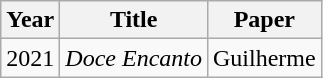<table class="wikitable sortable">
<tr>
<th>Year</th>
<th>Title</th>
<th>Paper</th>
</tr>
<tr>
<td>2021</td>
<td><em>Doce Encanto</em></td>
<td>Guilherme</td>
</tr>
</table>
